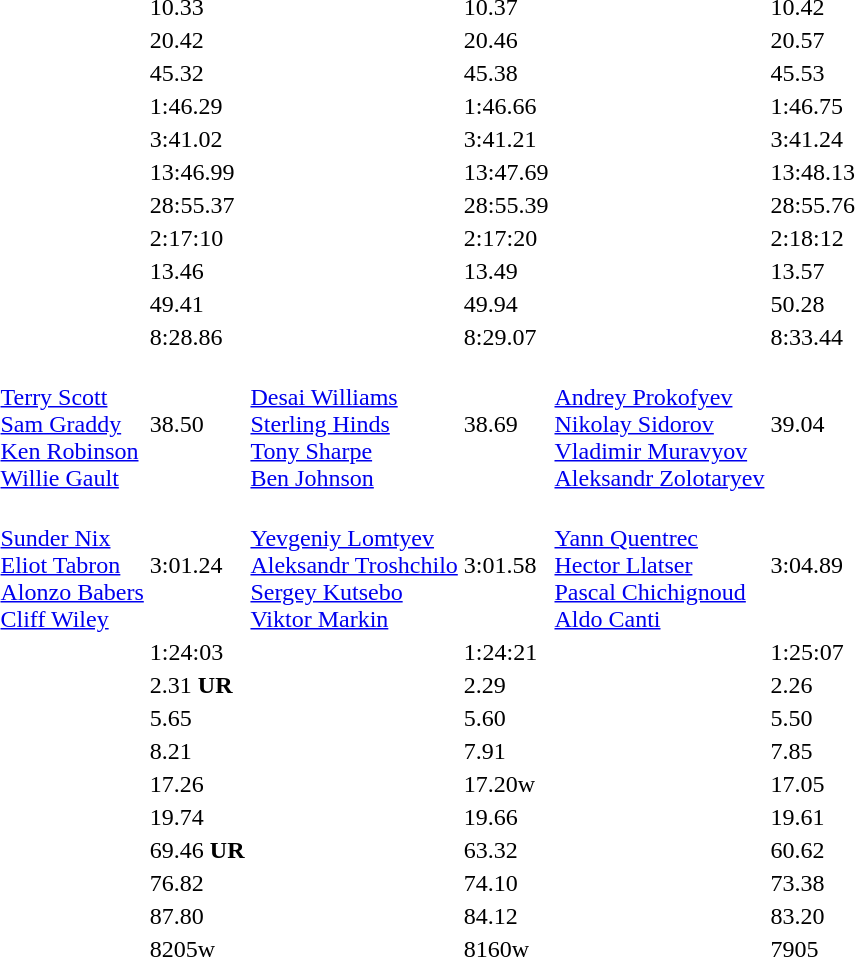<table>
<tr>
<td></td>
<td></td>
<td>10.33</td>
<td></td>
<td>10.37</td>
<td></td>
<td>10.42</td>
</tr>
<tr>
<td></td>
<td></td>
<td>20.42</td>
<td></td>
<td>20.46</td>
<td></td>
<td>20.57</td>
</tr>
<tr>
<td></td>
<td></td>
<td>45.32</td>
<td></td>
<td>45.38</td>
<td></td>
<td>45.53</td>
</tr>
<tr>
<td></td>
<td></td>
<td>1:46.29</td>
<td></td>
<td>1:46.66</td>
<td></td>
<td>1:46.75</td>
</tr>
<tr>
<td></td>
<td></td>
<td>3:41.02</td>
<td></td>
<td>3:41.21</td>
<td></td>
<td>3:41.24</td>
</tr>
<tr>
<td></td>
<td></td>
<td>13:46.99</td>
<td></td>
<td>13:47.69</td>
<td></td>
<td>13:48.13</td>
</tr>
<tr>
<td></td>
<td></td>
<td>28:55.37</td>
<td></td>
<td>28:55.39</td>
<td></td>
<td>28:55.76</td>
</tr>
<tr>
<td></td>
<td></td>
<td>2:17:10</td>
<td></td>
<td>2:17:20</td>
<td></td>
<td>2:18:12</td>
</tr>
<tr>
<td></td>
<td></td>
<td>13.46</td>
<td></td>
<td>13.49</td>
<td></td>
<td>13.57</td>
</tr>
<tr>
<td></td>
<td></td>
<td>49.41</td>
<td></td>
<td>49.94</td>
<td></td>
<td>50.28</td>
</tr>
<tr>
<td></td>
<td></td>
<td>8:28.86</td>
<td></td>
<td>8:29.07</td>
<td></td>
<td>8:33.44</td>
</tr>
<tr>
<td></td>
<td><br><a href='#'>Terry Scott</a><br><a href='#'>Sam Graddy</a><br><a href='#'>Ken Robinson</a><br><a href='#'>Willie Gault</a></td>
<td>38.50</td>
<td><br><a href='#'>Desai Williams</a><br><a href='#'>Sterling Hinds</a><br><a href='#'>Tony Sharpe</a><br><a href='#'>Ben Johnson</a></td>
<td>38.69</td>
<td><br><a href='#'>Andrey Prokofyev</a><br><a href='#'>Nikolay Sidorov</a><br><a href='#'>Vladimir Muravyov</a><br><a href='#'>Aleksandr Zolotaryev</a></td>
<td>39.04</td>
</tr>
<tr>
<td></td>
<td><br><a href='#'>Sunder Nix</a><br><a href='#'>Eliot Tabron</a><br><a href='#'>Alonzo Babers</a><br><a href='#'>Cliff Wiley</a></td>
<td>3:01.24</td>
<td><br><a href='#'>Yevgeniy Lomtyev</a><br><a href='#'>Aleksandr Troshchilo</a><br><a href='#'>Sergey Kutsebo</a><br><a href='#'>Viktor Markin</a></td>
<td>3:01.58</td>
<td><br><a href='#'>Yann Quentrec</a><br><a href='#'>Hector Llatser</a><br><a href='#'>Pascal Chichignoud</a><br><a href='#'>Aldo Canti</a></td>
<td>3:04.89</td>
</tr>
<tr>
<td></td>
<td></td>
<td>1:24:03</td>
<td></td>
<td>1:24:21</td>
<td></td>
<td>1:25:07</td>
</tr>
<tr>
<td></td>
<td></td>
<td>2.31 <strong>UR</strong></td>
<td></td>
<td>2.29</td>
<td></td>
<td>2.26</td>
</tr>
<tr>
<td></td>
<td></td>
<td>5.65</td>
<td></td>
<td>5.60</td>
<td></td>
<td>5.50</td>
</tr>
<tr>
<td></td>
<td></td>
<td>8.21</td>
<td></td>
<td>7.91</td>
<td></td>
<td>7.85</td>
</tr>
<tr>
<td></td>
<td></td>
<td>17.26</td>
<td></td>
<td>17.20w</td>
<td></td>
<td>17.05</td>
</tr>
<tr>
<td></td>
<td></td>
<td>19.74</td>
<td></td>
<td>19.66</td>
<td></td>
<td>19.61</td>
</tr>
<tr>
<td></td>
<td></td>
<td>69.46 <strong>UR</strong></td>
<td></td>
<td>63.32</td>
<td></td>
<td>60.62</td>
</tr>
<tr>
<td></td>
<td></td>
<td>76.82</td>
<td></td>
<td>74.10</td>
<td></td>
<td>73.38</td>
</tr>
<tr>
<td></td>
<td></td>
<td>87.80</td>
<td></td>
<td>84.12</td>
<td></td>
<td>83.20</td>
</tr>
<tr>
<td></td>
<td></td>
<td>8205w</td>
<td></td>
<td>8160w</td>
<td></td>
<td>7905</td>
</tr>
</table>
